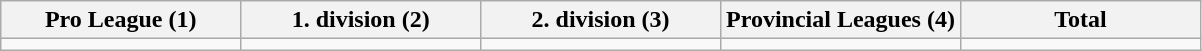<table class="wikitable">
<tr>
<th style="width:20%;">Pro League (1)</th>
<th style="width:20%;">1. division (2)</th>
<th style="width:20%;">2. division (3)</th>
<th style="width:20%;">Provincial Leagues (4)</th>
<th style="width:20%;">Total</th>
</tr>
<tr>
<td></td>
<td></td>
<td></td>
<td></td>
<td></td>
</tr>
</table>
